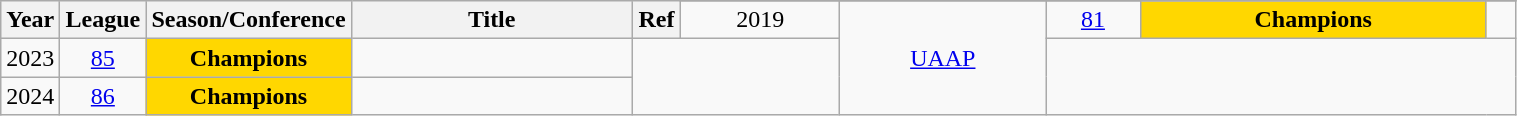<table class="wikitable sortable" style="text-align:center" width="80%">
<tr>
<th style="width:25px;" rowspan="2">Year</th>
<th style="width:50px;" rowspan="2">League</th>
<th style="width:20px;" rowspan="2">Season/Conference</th>
<th style="width:180px;" rowspan="2">Title</th>
<th style="width:25px;" rowspan="2">Ref</th>
</tr>
<tr align=center>
<td>2019</td>
<td rowspan=3><a href='#'>UAAP</a></td>
<td><a href='#'>81</a></td>
<td style="background:gold"><strong>Champions</strong></td>
<td></td>
</tr>
<tr align=center>
<td>2023</td>
<td><a href='#'>85</a></td>
<td style="background:gold"><strong>Champions</strong></td>
<td></td>
</tr>
<tr align=center>
<td>2024</td>
<td><a href='#'>86</a></td>
<td style="background:gold"><strong>Champions</strong></td>
<td></td>
</tr>
</table>
